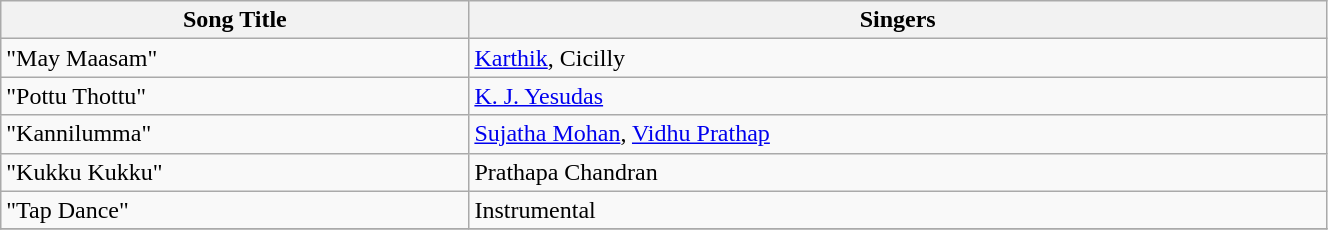<table class="wikitable" width="70%">
<tr>
<th>Song Title</th>
<th>Singers</th>
</tr>
<tr>
<td>"May Maasam"</td>
<td><a href='#'>Karthik</a>, Cicilly</td>
</tr>
<tr>
<td>"Pottu Thottu"</td>
<td><a href='#'>K. J. Yesudas</a></td>
</tr>
<tr>
<td>"Kannilumma"</td>
<td><a href='#'>Sujatha Mohan</a>, <a href='#'>Vidhu Prathap</a></td>
</tr>
<tr>
<td>"Kukku Kukku"</td>
<td>Prathapa Chandran</td>
</tr>
<tr>
<td>"Tap Dance"</td>
<td>Instrumental</td>
</tr>
<tr>
</tr>
</table>
